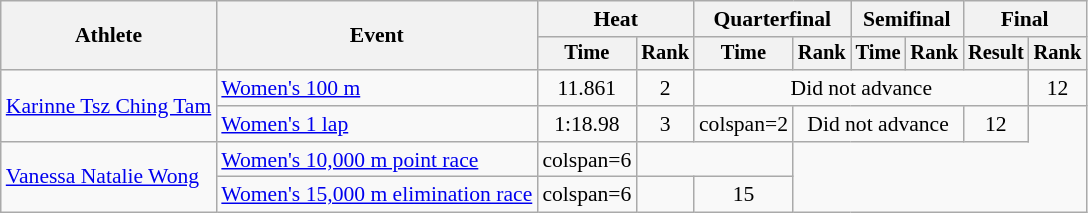<table class=wikitable style=font-size:90%;text-align:center>
<tr>
<th rowspan=2>Athlete</th>
<th rowspan=2>Event</th>
<th colspan=2>Heat</th>
<th colspan=2>Quarterfinal</th>
<th colspan=2>Semifinal</th>
<th colspan=2>Final</th>
</tr>
<tr style=font-size:95%>
<th>Time</th>
<th>Rank</th>
<th>Time</th>
<th>Rank</th>
<th>Time</th>
<th>Rank</th>
<th>Result</th>
<th>Rank</th>
</tr>
<tr>
<td align=left rowspan=2><a href='#'>Karinne Tsz Ching Tam</a></td>
<td align=left><a href='#'>Women's 100 m</a></td>
<td>11.861</td>
<td>2</td>
<td colspan=5>Did not advance</td>
<td>12</td>
</tr>
<tr>
<td align=left><a href='#'>Women's 1 lap</a></td>
<td>1:18.98</td>
<td>3</td>
<td>colspan=2 </td>
<td colspan=3>Did not advance</td>
<td>12</td>
</tr>
<tr>
<td align=left rowspan=2><a href='#'>Vanessa Natalie Wong</a></td>
<td align=left><a href='#'>Women's 10,000 m point race</a></td>
<td>colspan=6 </td>
<td colspan=2></td>
</tr>
<tr>
<td align=left><a href='#'>Women's 15,000 m elimination race</a></td>
<td>colspan=6 </td>
<td></td>
<td>15</td>
</tr>
</table>
